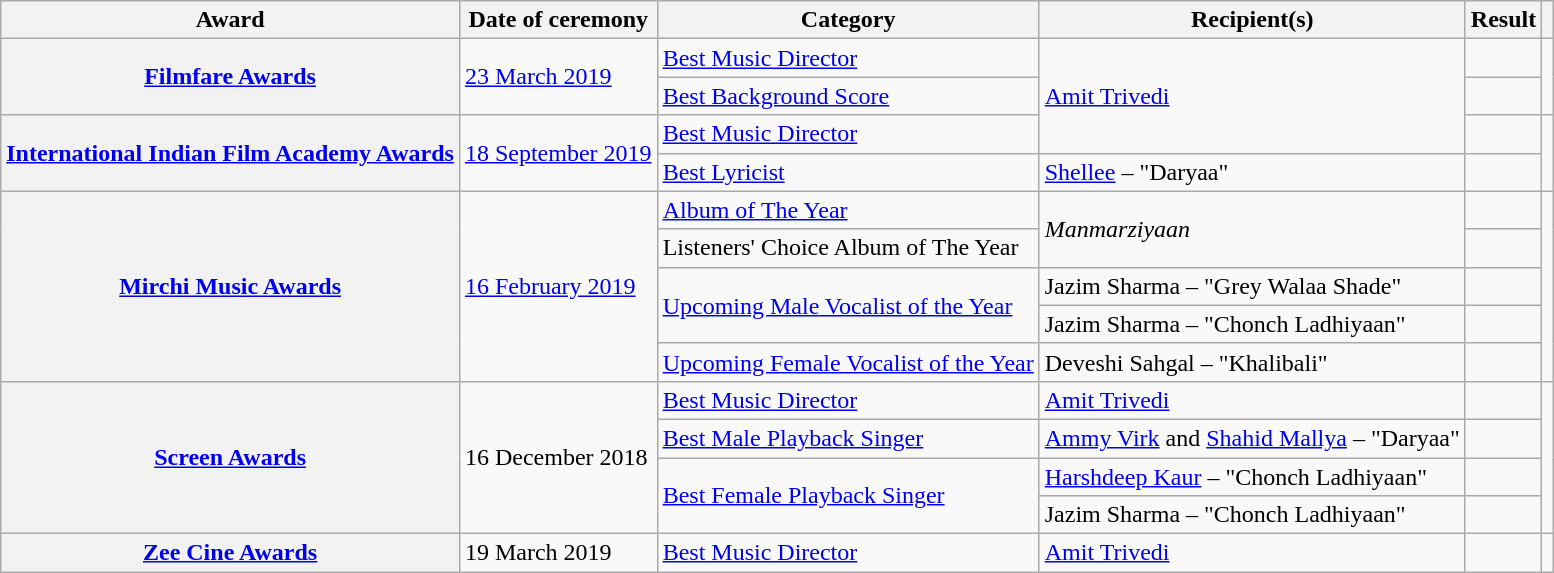<table class="wikitable plainrowheaders sortable">
<tr>
<th scope="col">Award</th>
<th scope="col">Date of ceremony</th>
<th scope="col">Category</th>
<th scope="col">Recipient(s)</th>
<th scope="col">Result</th>
<th scope="col" class="unsortable"></th>
</tr>
<tr>
<th rowspan="2" scope="row"><a href='#'>Filmfare Awards</a></th>
<td rowspan="2"><a href='#'>23 March 2019</a></td>
<td><a href='#'>Best Music Director</a></td>
<td rowspan="3"><a href='#'>Amit Trivedi</a></td>
<td></td>
<td rowspan="2" style="text-align:center;"><br></td>
</tr>
<tr>
<td><a href='#'>Best Background Score</a></td>
<td></td>
</tr>
<tr>
<th rowspan="2" scope="row"><a href='#'>International Indian Film Academy Awards</a></th>
<td rowspan="2"><a href='#'>18 September 2019</a></td>
<td><a href='#'>Best Music Director</a></td>
<td></td>
<td rowspan="2" style="text-align:center;"></td>
</tr>
<tr>
<td><a href='#'>Best Lyricist</a></td>
<td><a href='#'>Shellee</a> – "Daryaa"</td>
<td></td>
</tr>
<tr>
<th rowspan="5" scope="row"><a href='#'>Mirchi Music Awards</a></th>
<td rowspan="5"><a href='#'>16 February 2019</a></td>
<td><a href='#'>Album of The Year</a></td>
<td rowspan="2"><em>Manmarziyaan</em></td>
<td></td>
<td rowspan="5" style="text-align:center;"><br></td>
</tr>
<tr>
<td>Listeners' Choice Album of The Year</td>
<td></td>
</tr>
<tr>
<td rowspan="2"><a href='#'>Upcoming Male Vocalist of the Year</a></td>
<td>Jazim Sharma – "Grey Walaa Shade"</td>
<td></td>
</tr>
<tr>
<td>Jazim Sharma – "Chonch Ladhiyaan"</td>
<td></td>
</tr>
<tr>
<td><a href='#'>Upcoming Female Vocalist of the Year</a></td>
<td>Deveshi Sahgal – "Khalibali"</td>
<td></td>
</tr>
<tr>
<th rowspan="4" scope="row"><a href='#'>Screen Awards</a></th>
<td rowspan="4">16 December 2018</td>
<td><a href='#'>Best Music Director</a></td>
<td><a href='#'>Amit Trivedi</a></td>
<td></td>
<td rowspan="4" style="text-align:center;"><br><br></td>
</tr>
<tr>
<td><a href='#'>Best Male Playback Singer</a></td>
<td><a href='#'>Ammy Virk</a> and <a href='#'>Shahid Mallya</a> – "Daryaa"</td>
<td></td>
</tr>
<tr>
<td rowspan="2"><a href='#'>Best Female Playback Singer</a></td>
<td><a href='#'>Harshdeep Kaur</a> – "Chonch Ladhiyaan"</td>
<td></td>
</tr>
<tr>
<td>Jazim Sharma – "Chonch Ladhiyaan"</td>
<td></td>
</tr>
<tr>
<th scope="row"><a href='#'>Zee Cine Awards</a></th>
<td>19 March 2019</td>
<td><a href='#'>Best Music Director</a></td>
<td><a href='#'>Amit Trivedi</a></td>
<td></td>
<td style="text-align:center;"><br></td>
</tr>
</table>
